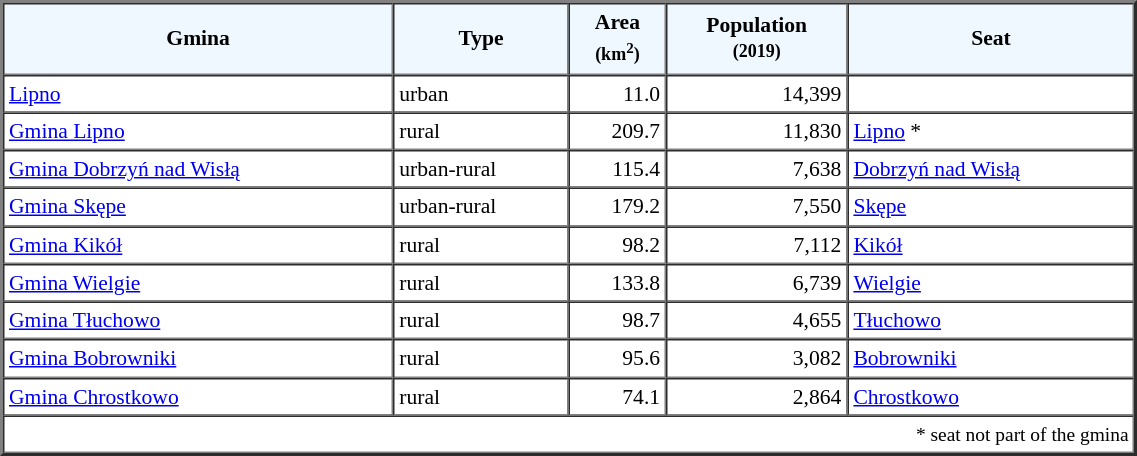<table width="60%" border="2" cellpadding="3" cellspacing="0" style="font-size:90%;line-height:120%;">
<tr bgcolor="F0F8FF">
<td style="text-align:center;"><strong>Gmina</strong></td>
<td style="text-align:center;"><strong>Type</strong></td>
<td style="text-align:center;"><strong>Area<br><small>(km<sup>2</sup>)</small></strong></td>
<td style="text-align:center;"><strong>Population<br><small>(2019)</small></strong></td>
<td style="text-align:center;"><strong>Seat</strong></td>
</tr>
<tr>
<td><a href='#'>Lipno</a></td>
<td>urban</td>
<td style="text-align:right;">11.0</td>
<td style="text-align:right;">14,399</td>
<td> </td>
</tr>
<tr>
<td><a href='#'>Gmina Lipno</a></td>
<td>rural</td>
<td style="text-align:right;">209.7</td>
<td style="text-align:right;">11,830</td>
<td><a href='#'>Lipno</a> *</td>
</tr>
<tr>
<td><a href='#'>Gmina Dobrzyń nad Wisłą</a></td>
<td>urban-rural</td>
<td style="text-align:right;">115.4</td>
<td style="text-align:right;">7,638</td>
<td><a href='#'>Dobrzyń nad Wisłą</a></td>
</tr>
<tr>
<td><a href='#'>Gmina Skępe</a></td>
<td>urban-rural</td>
<td style="text-align:right;">179.2</td>
<td style="text-align:right;">7,550</td>
<td><a href='#'>Skępe</a></td>
</tr>
<tr>
<td><a href='#'>Gmina Kikół</a></td>
<td>rural</td>
<td style="text-align:right;">98.2</td>
<td style="text-align:right;">7,112</td>
<td><a href='#'>Kikół</a></td>
</tr>
<tr>
<td><a href='#'>Gmina Wielgie</a></td>
<td>rural</td>
<td style="text-align:right;">133.8</td>
<td style="text-align:right;">6,739</td>
<td><a href='#'>Wielgie</a></td>
</tr>
<tr>
<td><a href='#'>Gmina Tłuchowo</a></td>
<td>rural</td>
<td style="text-align:right;">98.7</td>
<td style="text-align:right;">4,655</td>
<td><a href='#'>Tłuchowo</a></td>
</tr>
<tr>
<td><a href='#'>Gmina Bobrowniki</a></td>
<td>rural</td>
<td style="text-align:right;">95.6</td>
<td style="text-align:right;">3,082</td>
<td><a href='#'>Bobrowniki</a></td>
</tr>
<tr>
<td><a href='#'>Gmina Chrostkowo</a></td>
<td>rural</td>
<td style="text-align:right;">74.1</td>
<td style="text-align:right;">2,864</td>
<td><a href='#'>Chrostkowo</a></td>
</tr>
<tr>
<td colspan=5 style="text-align:right;font-size:90%">* seat not part of the gmina</td>
</tr>
<tr>
</tr>
</table>
